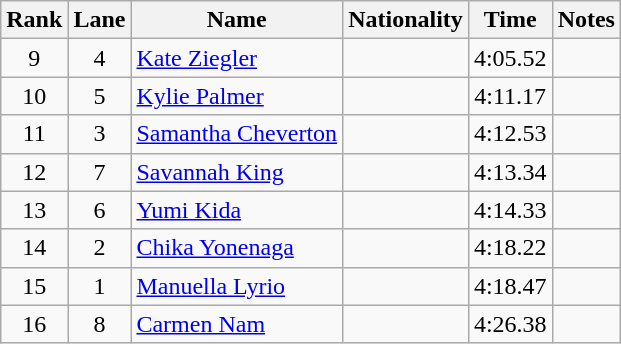<table class="wikitable sortable" style="text-align:center">
<tr>
<th>Rank</th>
<th>Lane</th>
<th>Name</th>
<th>Nationality</th>
<th>Time</th>
<th>Notes</th>
</tr>
<tr>
<td>9</td>
<td>4</td>
<td align=left><a href='#'>Kate Ziegler</a></td>
<td align=left></td>
<td>4:05.52</td>
<td></td>
</tr>
<tr>
<td>10</td>
<td>5</td>
<td align=left><a href='#'>Kylie Palmer</a></td>
<td align=left></td>
<td>4:11.17</td>
<td></td>
</tr>
<tr>
<td>11</td>
<td>3</td>
<td align=left><a href='#'>Samantha Cheverton</a></td>
<td align=left></td>
<td>4:12.53</td>
<td></td>
</tr>
<tr>
<td>12</td>
<td>7</td>
<td align=left><a href='#'>Savannah King</a></td>
<td align=left></td>
<td>4:13.34</td>
<td></td>
</tr>
<tr>
<td>13</td>
<td>6</td>
<td align=left><a href='#'>Yumi Kida</a></td>
<td align=left></td>
<td>4:14.33</td>
<td></td>
</tr>
<tr>
<td>14</td>
<td>2</td>
<td align=left><a href='#'>Chika Yonenaga</a></td>
<td align=left></td>
<td>4:18.22</td>
<td></td>
</tr>
<tr>
<td>15</td>
<td>1</td>
<td align=left><a href='#'>Manuella Lyrio</a></td>
<td align=left></td>
<td>4:18.47</td>
<td></td>
</tr>
<tr>
<td>16</td>
<td>8</td>
<td align=left><a href='#'>Carmen Nam</a></td>
<td align=left></td>
<td>4:26.38</td>
<td></td>
</tr>
</table>
